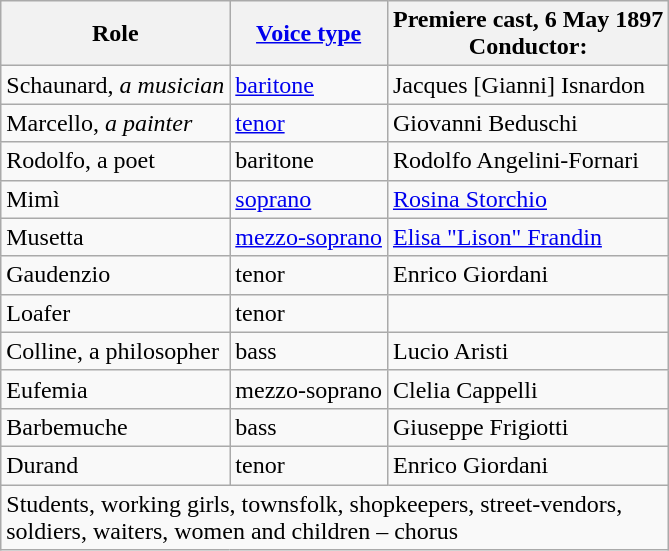<table class="wikitable">
<tr>
<th>Role</th>
<th><a href='#'>Voice type</a></th>
<th>Premiere cast, 6 May 1897<br>Conductor: </th>
</tr>
<tr>
<td>Schaunard, <em>a musician</em></td>
<td><a href='#'>baritone</a></td>
<td>Jacques [Gianni] Isnardon</td>
</tr>
<tr>
<td>Marcello, <em>a painter</td>
<td><a href='#'>tenor</a></td>
<td>Giovanni Beduschi</td>
</tr>
<tr>
<td>Rodolfo, </em>a poet <em></td>
<td>baritone</td>
<td>Rodolfo Angelini-Fornari</td>
</tr>
<tr>
<td>Mimì</td>
<td><a href='#'>soprano</a></td>
<td><a href='#'>Rosina Storchio</a></td>
</tr>
<tr>
<td>Musetta</td>
<td><a href='#'>mezzo-soprano</a></td>
<td><a href='#'>Elisa "Lison" Frandin</a></td>
</tr>
<tr>
<td>Gaudenzio</td>
<td>tenor</td>
<td>Enrico Giordani</td>
</tr>
<tr>
<td>Loafer</td>
<td>tenor</td>
<td></td>
</tr>
<tr>
<td>Colline, </em>a philosopher <em></td>
<td>bass</td>
<td>Lucio Aristi</td>
</tr>
<tr>
<td>Eufemia</td>
<td>mezzo-soprano</td>
<td>Clelia Cappelli</td>
</tr>
<tr>
<td>Barbemuche</td>
<td>bass</td>
<td>Giuseppe Frigiotti</td>
</tr>
<tr>
<td>Durand</td>
<td>tenor</td>
<td>Enrico Giordani</td>
</tr>
<tr>
<td colspan="3"></em>Students, working girls, townsfolk, shopkeepers, street-vendors,<br>soldiers, waiters, women and children – chorus<em></td>
</tr>
</table>
